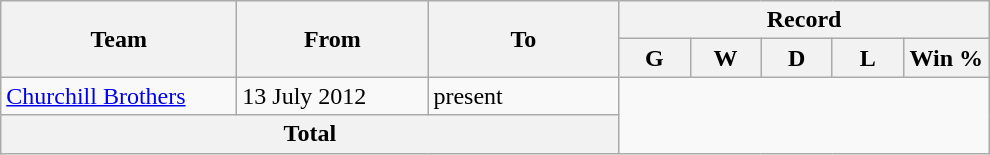<table class="wikitable" style="text-align: center">
<tr>
<th rowspan="2" style="width:150px;">Team</th>
<th rowspan="2" style="width:120px;">From</th>
<th rowspan="2" style="width:120px;">To</th>
<th colspan=7>Record</th>
</tr>
<tr>
<th width=40>G</th>
<th width=40>W</th>
<th width=40>D</th>
<th width=40>L</th>
<th width=50>Win %</th>
</tr>
<tr>
<td align=left><a href='#'>Churchill Brothers</a></td>
<td align=left>13 July 2012</td>
<td align=left>present<br></td>
</tr>
<tr>
<th colspan="3">Total<br></th>
</tr>
</table>
